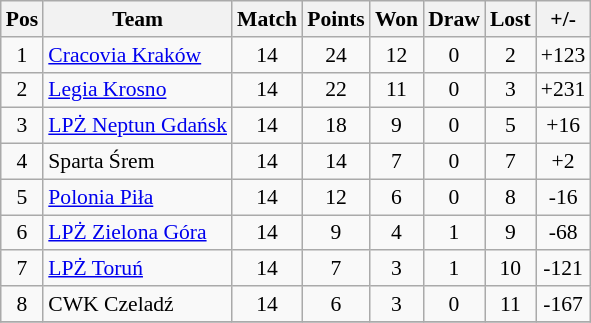<table class=wikitable style="font-size: 90%">
<tr align=center >
<th>Pos</th>
<th>Team</th>
<th>Match</th>
<th>Points</th>
<th>Won</th>
<th>Draw</th>
<th>Lost</th>
<th>+/-</th>
</tr>
<tr align=center >
<td>1</td>
<td align=left><a href='#'>Cracovia Kraków</a></td>
<td>14</td>
<td>24</td>
<td>12</td>
<td>0</td>
<td>2</td>
<td>+123</td>
</tr>
<tr align=center>
<td>2</td>
<td align=left><a href='#'>Legia Krosno</a></td>
<td>14</td>
<td>22</td>
<td>11</td>
<td>0</td>
<td>3</td>
<td>+231</td>
</tr>
<tr align=center>
<td>3</td>
<td align=left><a href='#'>LPŻ Neptun Gdańsk</a></td>
<td>14</td>
<td>18</td>
<td>9</td>
<td>0</td>
<td>5</td>
<td>+16</td>
</tr>
<tr align=center>
<td>4</td>
<td align=left>Sparta Śrem</td>
<td>14</td>
<td>14</td>
<td>7</td>
<td>0</td>
<td>7</td>
<td>+2</td>
</tr>
<tr align=center>
<td>5</td>
<td align=left><a href='#'>Polonia Piła</a></td>
<td>14</td>
<td>12</td>
<td>6</td>
<td>0</td>
<td>8</td>
<td>-16</td>
</tr>
<tr align=center>
<td>6</td>
<td align=left><a href='#'>LPŻ Zielona Góra</a></td>
<td>14</td>
<td>9</td>
<td>4</td>
<td>1</td>
<td>9</td>
<td>-68</td>
</tr>
<tr align=center>
<td>7</td>
<td align=left><a href='#'>LPŻ Toruń</a></td>
<td>14</td>
<td>7</td>
<td>3</td>
<td>1</td>
<td>10</td>
<td>-121</td>
</tr>
<tr align=center>
<td>8</td>
<td align=left>CWK Czeladź</td>
<td>14</td>
<td>6</td>
<td>3</td>
<td>0</td>
<td>11</td>
<td>-167</td>
</tr>
<tr align=center>
</tr>
</table>
